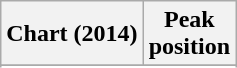<table class="wikitable sortable plainrowheaders">
<tr>
<th>Chart (2014)</th>
<th>Peak<br>position</th>
</tr>
<tr>
</tr>
<tr>
</tr>
<tr>
</tr>
</table>
